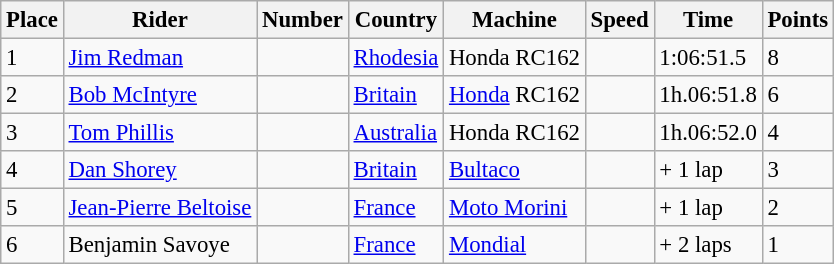<table class="wikitable" style="font-size: 95%;">
<tr>
<th>Place</th>
<th>Rider</th>
<th>Number</th>
<th>Country</th>
<th>Machine</th>
<th>Speed</th>
<th>Time</th>
<th>Points</th>
</tr>
<tr>
<td>1</td>
<td> <a href='#'>Jim Redman</a></td>
<td></td>
<td><a href='#'>Rhodesia</a></td>
<td>Honda RC162</td>
<td></td>
<td>1:06:51.5</td>
<td>8</td>
</tr>
<tr>
<td>2</td>
<td> <a href='#'>Bob McIntyre</a></td>
<td></td>
<td><a href='#'>Britain</a></td>
<td><a href='#'>Honda</a> RC162</td>
<td></td>
<td>1h.06:51.8</td>
<td>6</td>
</tr>
<tr>
<td>3</td>
<td> <a href='#'>Tom Phillis</a></td>
<td></td>
<td><a href='#'>Australia</a></td>
<td>Honda RC162</td>
<td></td>
<td>1h.06:52.0</td>
<td>4</td>
</tr>
<tr>
<td>4</td>
<td> <a href='#'>Dan Shorey</a></td>
<td></td>
<td><a href='#'>Britain</a></td>
<td><a href='#'>Bultaco</a></td>
<td></td>
<td>+ 1 lap</td>
<td>3</td>
</tr>
<tr>
<td>5</td>
<td> <a href='#'>Jean-Pierre Beltoise</a></td>
<td></td>
<td><a href='#'>France</a></td>
<td><a href='#'>Moto Morini</a></td>
<td></td>
<td>+ 1 lap</td>
<td>2</td>
</tr>
<tr>
<td>6</td>
<td> Benjamin Savoye</td>
<td></td>
<td><a href='#'>France</a></td>
<td><a href='#'>Mondial</a></td>
<td></td>
<td>+ 2 laps</td>
<td>1</td>
</tr>
</table>
